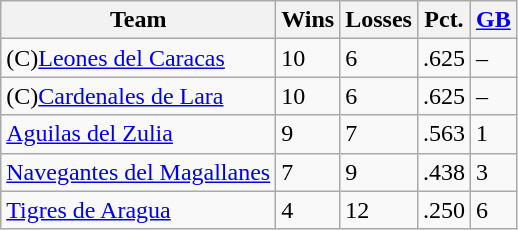<table class="wikitable">
<tr>
<th>Team</th>
<th>Wins</th>
<th>Losses</th>
<th>Pct.</th>
<th><a href='#'>GB</a></th>
</tr>
<tr>
<td>(C)<a href='#'>Leones del Caracas</a></td>
<td>10</td>
<td>6</td>
<td>.625</td>
<td>–</td>
</tr>
<tr>
<td>(C)<a href='#'>Cardenales de Lara</a></td>
<td>10</td>
<td>6</td>
<td>.625</td>
<td>–</td>
</tr>
<tr>
<td><a href='#'>Aguilas del Zulia</a></td>
<td>9</td>
<td>7</td>
<td>.563</td>
<td>1</td>
</tr>
<tr>
<td><a href='#'>Navegantes del Magallanes</a></td>
<td>7</td>
<td>9</td>
<td>.438</td>
<td>3</td>
</tr>
<tr>
<td><a href='#'>Tigres de Aragua</a></td>
<td>4</td>
<td>12</td>
<td>.250</td>
<td>6</td>
</tr>
</table>
